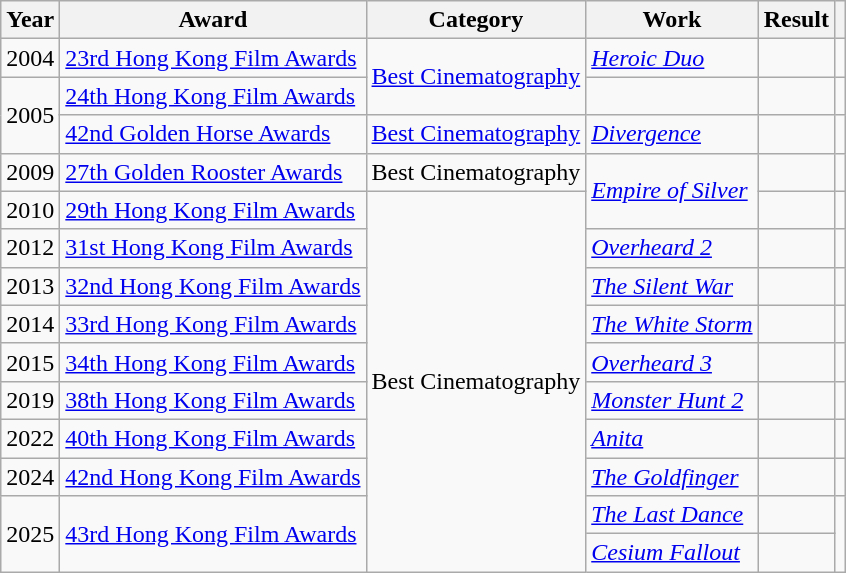<table class="wikitable plainrowheaders">
<tr>
<th>Year</th>
<th>Award</th>
<th>Category</th>
<th>Work</th>
<th>Result</th>
<th></th>
</tr>
<tr>
<td>2004</td>
<td><a href='#'>23rd Hong Kong Film Awards</a></td>
<td rowspan="2"><a href='#'>Best Cinematography</a></td>
<td><em><a href='#'>Heroic Duo</a></em></td>
<td></td>
<td></td>
</tr>
<tr>
<td rowspan="2">2005</td>
<td><a href='#'>24th Hong Kong Film Awards</a></td>
<td><em></em></td>
<td></td>
<td></td>
</tr>
<tr>
<td><a href='#'>42nd Golden Horse Awards</a></td>
<td><a href='#'>Best Cinematography</a></td>
<td><em><a href='#'>Divergence</a></em></td>
<td></td>
<td></td>
</tr>
<tr>
<td>2009</td>
<td><a href='#'>27th Golden Rooster Awards</a></td>
<td>Best Cinematography</td>
<td rowspan="2"><em><a href='#'>Empire of Silver</a></em></td>
<td></td>
<td></td>
</tr>
<tr>
<td>2010</td>
<td><a href='#'>29th Hong Kong Film Awards</a></td>
<td rowspan="10">Best Cinematography</td>
<td></td>
<td></td>
</tr>
<tr>
<td>2012</td>
<td><a href='#'>31st Hong Kong Film Awards</a></td>
<td><em><a href='#'>Overheard 2</a></em></td>
<td></td>
<td></td>
</tr>
<tr>
<td>2013</td>
<td><a href='#'>32nd Hong Kong Film Awards</a></td>
<td><em><a href='#'>The Silent War</a></em></td>
<td></td>
<td></td>
</tr>
<tr>
<td>2014</td>
<td><a href='#'>33rd Hong Kong Film Awards</a></td>
<td><em><a href='#'>The White Storm</a></em></td>
<td></td>
<td></td>
</tr>
<tr>
<td>2015</td>
<td><a href='#'>34th Hong Kong Film Awards</a></td>
<td><em><a href='#'>Overheard 3</a></em></td>
<td></td>
<td></td>
</tr>
<tr>
<td>2019</td>
<td><a href='#'>38th Hong Kong Film Awards</a></td>
<td><em><a href='#'>Monster Hunt 2</a></em></td>
<td></td>
<td></td>
</tr>
<tr>
<td>2022</td>
<td><a href='#'>40th Hong Kong Film Awards</a></td>
<td><em><a href='#'>Anita</a></em></td>
<td></td>
<td></td>
</tr>
<tr>
<td>2024</td>
<td><a href='#'>42nd Hong Kong Film Awards</a></td>
<td><em><a href='#'>The Goldfinger</a></em></td>
<td></td>
<td></td>
</tr>
<tr>
<td rowspan="2">2025</td>
<td rowspan="2"><a href='#'>43rd Hong Kong Film Awards</a></td>
<td><em><a href='#'>The Last Dance</a></em></td>
<td></td>
<td rowspan="2"></td>
</tr>
<tr>
<td><em><a href='#'>Cesium Fallout</a></em></td>
<td></td>
</tr>
</table>
